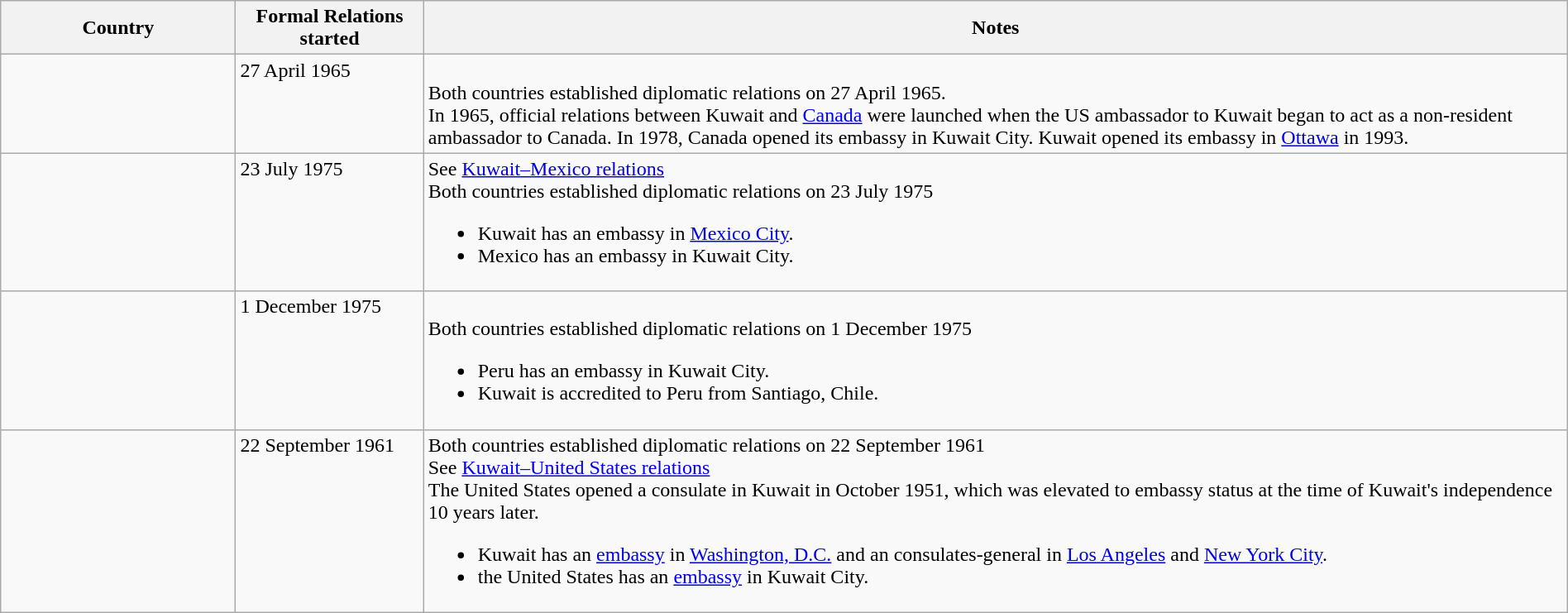<table class="wikitable sortable" style="width:100%; margin:auto;">
<tr>
<th style="width:15%;">Country</th>
<th style="width:12%;">Formal Relations started</th>
<th>Notes</th>
</tr>
<tr valign="top">
<td></td>
<td>27 April 1965</td>
<td><br>Both countries established diplomatic relations on 27 April 1965.<br>In 1965, official relations between Kuwait and <a href='#'>Canada</a> were launched when the US ambassador to Kuwait began to act as a non-resident ambassador to Canada. In 1978, Canada opened its embassy in Kuwait City. Kuwait opened its embassy in <a href='#'>Ottawa</a> in 1993.</td>
</tr>
<tr valign="top">
<td></td>
<td>23 July 1975</td>
<td>See <a href='#'>Kuwait–Mexico relations</a><br>Both countries established diplomatic relations on 23 July 1975<ul><li>Kuwait has an embassy in <a href='#'>Mexico City</a>.</li><li>Mexico has an embassy in Kuwait City.</li></ul></td>
</tr>
<tr valign="top">
<td></td>
<td>1 December 1975</td>
<td><br>Both countries established diplomatic relations on 1 December 1975<ul><li>Peru has an embassy in Kuwait City.</li><li>Kuwait is accredited to Peru from Santiago, Chile.</li></ul></td>
</tr>
<tr valign="top">
<td></td>
<td>22 September 1961</td>
<td>Both countries established diplomatic relations on 22 September 1961<br>See <a href='#'>Kuwait–United States relations</a>
<br>The United States opened a consulate in Kuwait in October 1951, which was elevated to embassy status at the time of Kuwait's independence 10 years later.<ul><li>Kuwait has an <a href='#'>embassy</a> in <a href='#'>Washington, D.C.</a> and an consulates-general in <a href='#'>Los Angeles</a> and <a href='#'>New York City</a>.</li><li>the United States has an <a href='#'>embassy</a> in Kuwait City.</li></ul></td>
</tr>
</table>
